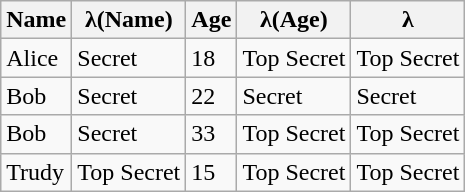<table class="wikitable">
<tr>
<th>Name</th>
<th>λ(Name)</th>
<th>Age</th>
<th>λ(Age)</th>
<th>λ</th>
</tr>
<tr>
<td>Alice</td>
<td>Secret</td>
<td>18</td>
<td>Top Secret</td>
<td>Top Secret</td>
</tr>
<tr>
<td>Bob</td>
<td>Secret</td>
<td>22</td>
<td>Secret</td>
<td>Secret</td>
</tr>
<tr>
<td>Bob</td>
<td>Secret</td>
<td>33</td>
<td>Top Secret</td>
<td>Top Secret</td>
</tr>
<tr>
<td>Trudy</td>
<td>Top Secret</td>
<td>15</td>
<td>Top Secret</td>
<td>Top Secret</td>
</tr>
</table>
